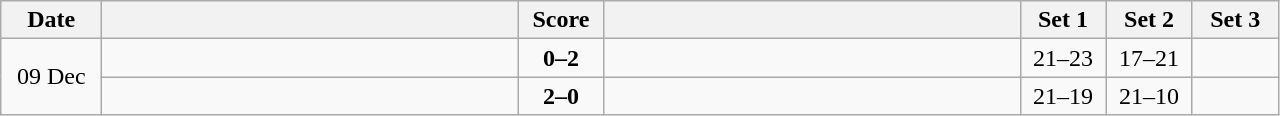<table class="wikitable" style="text-align: center;">
<tr>
<th width="60">Date</th>
<th align="right" width="270"></th>
<th width="50">Score</th>
<th align="left" width="270"></th>
<th width="50">Set 1</th>
<th width="50">Set 2</th>
<th width="50">Set 3</th>
</tr>
<tr>
<td rowspan=2>09 Dec</td>
<td align=left></td>
<td align=center><strong>0–2</strong></td>
<td align=left><strong></strong></td>
<td>21–23</td>
<td>17–21</td>
<td></td>
</tr>
<tr>
<td align=left><strong></strong></td>
<td align=center><strong>2–0</strong></td>
<td align=left></td>
<td>21–19</td>
<td>21–10</td>
<td></td>
</tr>
</table>
